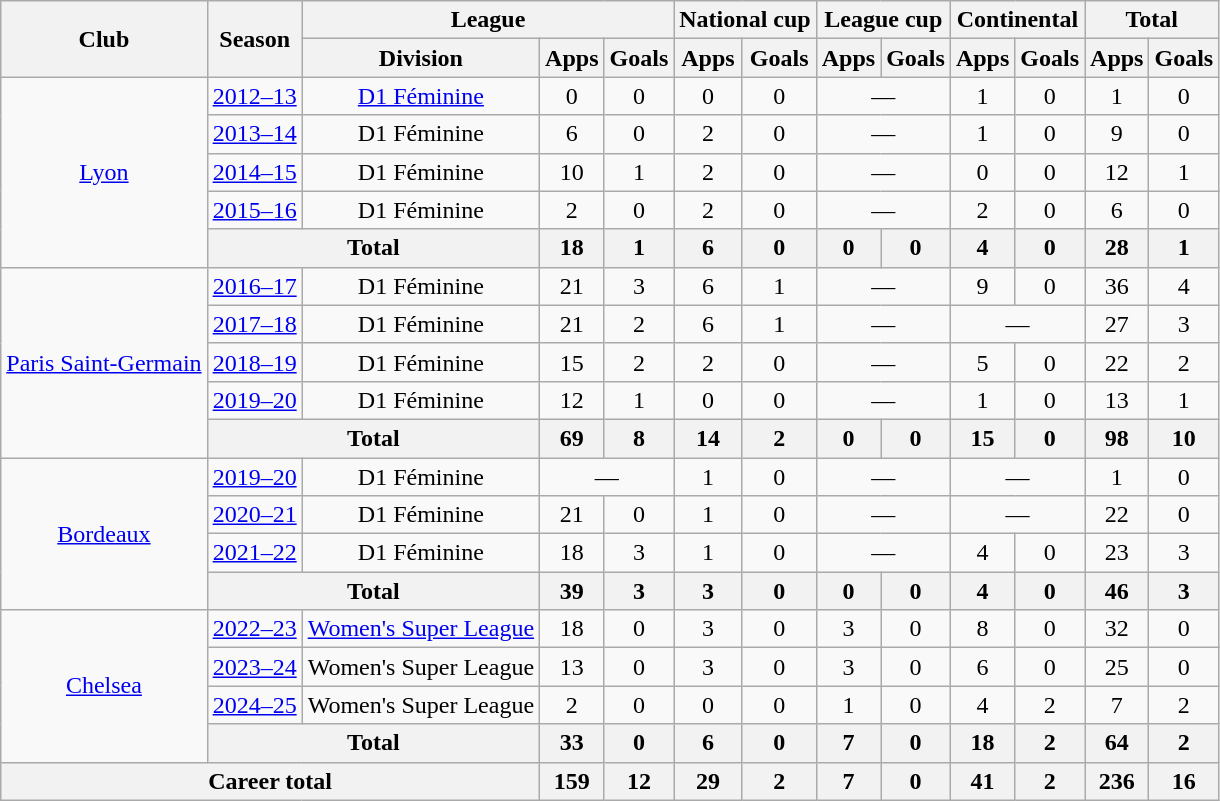<table class="wikitable" style="text-align: center">
<tr>
<th rowspan="2">Club</th>
<th rowspan="2">Season</th>
<th colspan="3">League</th>
<th colspan="2">National cup</th>
<th colspan="2">League cup</th>
<th colspan="2">Continental</th>
<th colspan="2">Total</th>
</tr>
<tr>
<th>Division</th>
<th>Apps</th>
<th>Goals</th>
<th>Apps</th>
<th>Goals</th>
<th>Apps</th>
<th>Goals</th>
<th>Apps</th>
<th>Goals</th>
<th>Apps</th>
<th>Goals</th>
</tr>
<tr>
<td rowspan="5"><a href='#'>Lyon</a></td>
<td><a href='#'>2012–13</a></td>
<td><a href='#'>D1 Féminine</a></td>
<td>0</td>
<td>0</td>
<td>0</td>
<td>0</td>
<td colspan="2">—</td>
<td>1</td>
<td>0</td>
<td>1</td>
<td>0</td>
</tr>
<tr>
<td><a href='#'>2013–14</a></td>
<td>D1 Féminine</td>
<td>6</td>
<td>0</td>
<td>2</td>
<td>0</td>
<td colspan="2">—</td>
<td>1</td>
<td>0</td>
<td>9</td>
<td>0</td>
</tr>
<tr>
<td><a href='#'>2014–15</a></td>
<td>D1 Féminine</td>
<td>10</td>
<td>1</td>
<td>2</td>
<td>0</td>
<td colspan="2">—</td>
<td>0</td>
<td>0</td>
<td>12</td>
<td>1</td>
</tr>
<tr>
<td><a href='#'>2015–16</a></td>
<td>D1 Féminine</td>
<td>2</td>
<td>0</td>
<td>2</td>
<td>0</td>
<td colspan="2">—</td>
<td>2</td>
<td>0</td>
<td>6</td>
<td>0</td>
</tr>
<tr>
<th colspan="2">Total</th>
<th>18</th>
<th>1</th>
<th>6</th>
<th>0</th>
<th>0</th>
<th>0</th>
<th>4</th>
<th>0</th>
<th>28</th>
<th>1</th>
</tr>
<tr>
<td rowspan="5"><a href='#'>Paris Saint-Germain</a></td>
<td><a href='#'>2016–17</a></td>
<td>D1 Féminine</td>
<td>21</td>
<td>3</td>
<td>6</td>
<td>1</td>
<td colspan="2">—</td>
<td>9</td>
<td>0</td>
<td>36</td>
<td>4</td>
</tr>
<tr>
<td><a href='#'>2017–18</a></td>
<td>D1 Féminine</td>
<td>21</td>
<td>2</td>
<td>6</td>
<td>1</td>
<td colspan="2">—</td>
<td colspan="2">—</td>
<td>27</td>
<td>3</td>
</tr>
<tr>
<td><a href='#'>2018–19</a></td>
<td>D1 Féminine</td>
<td>15</td>
<td>2</td>
<td>2</td>
<td>0</td>
<td colspan="2">—</td>
<td>5</td>
<td>0</td>
<td>22</td>
<td>2</td>
</tr>
<tr>
<td><a href='#'>2019–20</a></td>
<td>D1 Féminine</td>
<td>12</td>
<td>1</td>
<td>0</td>
<td>0</td>
<td colspan="2">—</td>
<td>1</td>
<td>0</td>
<td>13</td>
<td>1</td>
</tr>
<tr>
<th colspan="2">Total</th>
<th>69</th>
<th>8</th>
<th>14</th>
<th>2</th>
<th>0</th>
<th>0</th>
<th>15</th>
<th>0</th>
<th>98</th>
<th>10</th>
</tr>
<tr>
<td rowspan="4"><a href='#'>Bordeaux</a></td>
<td><a href='#'>2019–20</a></td>
<td>D1 Féminine</td>
<td colspan="2">—</td>
<td>1</td>
<td>0</td>
<td colspan="2">—</td>
<td colspan="2">—</td>
<td>1</td>
<td>0</td>
</tr>
<tr>
<td><a href='#'>2020–21</a></td>
<td>D1 Féminine</td>
<td>21</td>
<td>0</td>
<td>1</td>
<td>0</td>
<td colspan="2">—</td>
<td colspan="2">—</td>
<td>22</td>
<td>0</td>
</tr>
<tr>
<td><a href='#'>2021–22</a></td>
<td>D1 Féminine</td>
<td>18</td>
<td>3</td>
<td>1</td>
<td>0</td>
<td colspan="2">—</td>
<td>4</td>
<td>0</td>
<td>23</td>
<td>3</td>
</tr>
<tr>
<th colspan="2">Total</th>
<th>39</th>
<th>3</th>
<th>3</th>
<th>0</th>
<th>0</th>
<th>0</th>
<th>4</th>
<th>0</th>
<th>46</th>
<th>3</th>
</tr>
<tr>
<td rowspan="4"><a href='#'>Chelsea</a></td>
<td><a href='#'>2022–23</a></td>
<td><a href='#'>Women's Super League</a></td>
<td>18</td>
<td>0</td>
<td>3</td>
<td>0</td>
<td>3</td>
<td>0</td>
<td>8</td>
<td>0</td>
<td>32</td>
<td>0</td>
</tr>
<tr>
<td><a href='#'>2023–24</a></td>
<td>Women's Super League</td>
<td>13</td>
<td>0</td>
<td>3</td>
<td>0</td>
<td>3</td>
<td>0</td>
<td>6</td>
<td>0</td>
<td>25</td>
<td>0</td>
</tr>
<tr>
<td><a href='#'>2024–25</a></td>
<td>Women's Super League</td>
<td>2</td>
<td>0</td>
<td>0</td>
<td>0</td>
<td>1</td>
<td>0</td>
<td>4</td>
<td>2</td>
<td>7</td>
<td>2</td>
</tr>
<tr>
<th colspan="2">Total</th>
<th>33</th>
<th>0</th>
<th>6</th>
<th>0</th>
<th>7</th>
<th>0</th>
<th>18</th>
<th>2</th>
<th>64</th>
<th>2</th>
</tr>
<tr>
<th colspan="3">Career total</th>
<th>159</th>
<th>12</th>
<th>29</th>
<th>2</th>
<th>7</th>
<th>0</th>
<th>41</th>
<th>2</th>
<th>236</th>
<th>16</th>
</tr>
</table>
